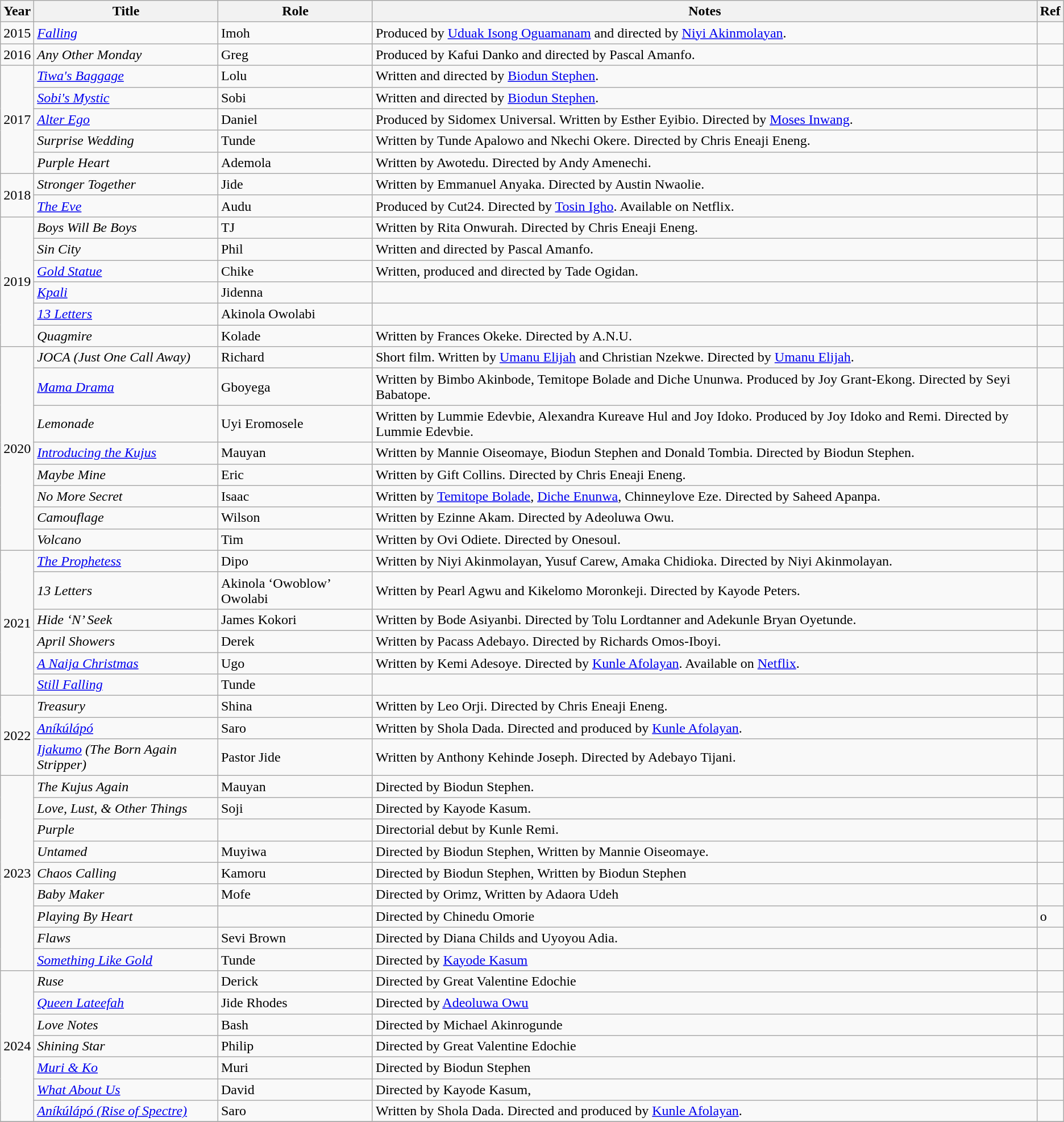<table class="wikitable">
<tr>
<th>Year</th>
<th>Title</th>
<th>Role</th>
<th>Notes</th>
<th>Ref</th>
</tr>
<tr>
<td>2015</td>
<td><em><a href='#'>Falling</a></em></td>
<td>Imoh</td>
<td>Produced by <a href='#'>Uduak Isong Oguamanam</a> and directed by <a href='#'>Niyi Akinmolayan</a>.</td>
</tr>
<tr>
<td>2016</td>
<td><em>Any Other Monday</em></td>
<td>Greg</td>
<td>Produced by Kafui Danko and directed by Pascal Amanfo.</td>
<td></td>
</tr>
<tr>
<td rowspan="5">2017</td>
<td><em><a href='#'>Tiwa's Baggage</a></em></td>
<td>Lolu</td>
<td>Written and directed by <a href='#'>Biodun Stephen</a>.</td>
<td></td>
</tr>
<tr>
<td><em><a href='#'>Sobi's Mystic</a></em></td>
<td>Sobi</td>
<td>Written and directed by <a href='#'>Biodun Stephen</a>.</td>
<td></td>
</tr>
<tr>
<td><em><a href='#'>Alter Ego</a></em></td>
<td>Daniel</td>
<td>Produced by Sidomex Universal. Written by Esther Eyibio. Directed by <a href='#'>Moses Inwang</a>.</td>
<td></td>
</tr>
<tr>
<td><em>Surprise Wedding</em></td>
<td>Tunde</td>
<td>Written by Tunde Apalowo and Nkechi Okere. Directed by Chris Eneaji Eneng.</td>
<td></td>
</tr>
<tr>
<td><em>Purple Heart</em></td>
<td>Ademola</td>
<td>Written by Awotedu. Directed by Andy Amenechi.</td>
<td></td>
</tr>
<tr>
<td rowspan="2">2018</td>
<td><em>Stronger Together</em></td>
<td>Jide</td>
<td>Written by Emmanuel Anyaka. Directed by Austin Nwaolie.</td>
<td></td>
</tr>
<tr>
<td><em><a href='#'>The Eve</a></em></td>
<td>Audu</td>
<td>Produced by Cut24. Directed by <a href='#'>Tosin Igho</a>. Available on Netflix.</td>
<td></td>
</tr>
<tr>
<td rowspan="6">2019</td>
<td><em>Boys Will Be Boys</em></td>
<td>TJ</td>
<td>Written by Rita Onwurah. Directed by Chris Eneaji Eneng.</td>
<td></td>
</tr>
<tr>
<td><em>Sin City</em></td>
<td>Phil</td>
<td>Written and directed by Pascal Amanfo.</td>
<td></td>
</tr>
<tr>
<td><em><a href='#'>Gold Statue</a></em></td>
<td>Chike</td>
<td>Written, produced and directed by Tade Ogidan.</td>
<td></td>
</tr>
<tr>
<td><em><a href='#'>Kpali</a></em></td>
<td>Jidenna</td>
<td></td>
<td></td>
</tr>
<tr>
<td><em><a href='#'>13 Letters</a></em></td>
<td>Akinola Owolabi</td>
<td></td>
<td></td>
</tr>
<tr>
<td><em>Quagmire</em></td>
<td>Kolade</td>
<td>Written by Frances Okeke. Directed by A.N.U.</td>
<td></td>
</tr>
<tr>
<td rowspan="8">2020</td>
<td><em> JOCA (Just One Call Away)</em></td>
<td>Richard</td>
<td>Short film. Written by <a href='#'>Umanu Elijah</a> and Christian Nzekwe. Directed by <a href='#'>Umanu Elijah</a>.</td>
<td></td>
</tr>
<tr>
<td><a href='#'><em>Mama Drama</em></a></td>
<td>Gboyega</td>
<td>Written by Bimbo Akinbode, Temitope Bolade and Diche Ununwa. Produced by Joy Grant-Ekong. Directed by Seyi Babatope.</td>
<td></td>
</tr>
<tr>
<td><em>Lemonade</em></td>
<td>Uyi Eromosele</td>
<td>Written by Lummie Edevbie, Alexandra Kureave Hul and Joy Idoko. Produced by Joy Idoko and Remi. Directed by Lummie Edevbie.</td>
<td></td>
</tr>
<tr>
<td><em><a href='#'>Introducing the Kujus</a></em></td>
<td>Mauyan</td>
<td>Written by Mannie Oiseomaye, Biodun Stephen and Donald Tombia. Directed by Biodun Stephen.</td>
<td></td>
</tr>
<tr>
<td><em>Maybe Mine</em></td>
<td>Eric</td>
<td>Written by Gift Collins. Directed by Chris Eneaji Eneng.</td>
<td></td>
</tr>
<tr>
<td><em>No More Secret</em></td>
<td>Isaac</td>
<td>Written by <a href='#'>Temitope Bolade</a>, <a href='#'>Diche Enunwa</a>, Chinneylove Eze. Directed by Saheed Apanpa.</td>
<td></td>
</tr>
<tr>
<td><em>Camouflage</em></td>
<td>Wilson</td>
<td>Written by Ezinne Akam. Directed by Adeoluwa Owu.</td>
<td></td>
</tr>
<tr>
<td><em>Volcano</em></td>
<td>Tim</td>
<td>Written by Ovi Odiete. Directed by Onesoul.</td>
<td></td>
</tr>
<tr>
<td rowspan="6">2021</td>
<td><em><a href='#'>The Prophetess</a></em></td>
<td>Dipo</td>
<td>Written by Niyi Akinmolayan, Yusuf Carew, Amaka Chidioka. Directed by Niyi Akinmolayan.</td>
<td></td>
</tr>
<tr>
<td><em>13 Letters</em></td>
<td>Akinola ‘Owoblow’ Owolabi</td>
<td>Written by Pearl Agwu and Kikelomo Moronkeji. Directed by Kayode Peters.</td>
<td></td>
</tr>
<tr>
<td><em>Hide ‘N’ Seek</em></td>
<td>James Kokori</td>
<td>Written by Bode Asiyanbi. Directed by Tolu Lordtanner and Adekunle Bryan Oyetunde.</td>
<td></td>
</tr>
<tr>
<td><em>April Showers</em></td>
<td>Derek</td>
<td>Written by Pacass Adebayo. Directed by Richards Omos-Iboyi.</td>
<td></td>
</tr>
<tr>
<td><em><a href='#'>A Naija Christmas</a></em></td>
<td>Ugo</td>
<td>Written by Kemi Adesoye. Directed by <a href='#'>Kunle Afolayan</a>. Available on <a href='#'>Netflix</a>.</td>
<td></td>
</tr>
<tr>
<td><a href='#'><em>Still Falling</em></a></td>
<td>Tunde</td>
<td></td>
<td></td>
</tr>
<tr>
<td rowspan="3">2022</td>
<td><em>Treasury</em></td>
<td>Shina</td>
<td>Written by Leo Orji. Directed by Chris Eneaji Eneng.</td>
<td></td>
</tr>
<tr>
<td><em><a href='#'>Aníkúlápó</a></em></td>
<td>Saro</td>
<td>Written by Shola Dada. Directed and produced by <a href='#'>Kunle Afolayan</a>.</td>
<td></td>
</tr>
<tr>
<td><em><a href='#'>Ijakumo</a> (The Born Again Stripper)</em></td>
<td>Pastor Jide</td>
<td>Written by Anthony Kehinde Joseph. Directed by Adebayo Tijani.</td>
<td></td>
</tr>
<tr>
<td rowspan="9">2023</td>
<td><em>The Kujus Again</em></td>
<td>Mauyan</td>
<td>Directed by Biodun Stephen.</td>
<td></td>
</tr>
<tr>
<td><em>Love, Lust, & Other Things</em></td>
<td>Soji</td>
<td>Directed by Kayode Kasum.</td>
<td></td>
</tr>
<tr>
<td><em>Purple</em></td>
<td></td>
<td>Directorial debut by Kunle Remi.</td>
<td></td>
</tr>
<tr>
<td><em>Untamed</em></td>
<td>Muyiwa</td>
<td>Directed by Biodun Stephen, Written by Mannie Oiseomaye.</td>
<td></td>
</tr>
<tr>
<td><em>Chaos Calling</em></td>
<td>Kamoru</td>
<td>Directed by Biodun Stephen, Written by Biodun Stephen</td>
<td></td>
</tr>
<tr>
<td><em>Baby Maker</em></td>
<td>Mofe</td>
<td>Directed by Orimz, Written by Adaora Udeh</td>
<td></td>
</tr>
<tr>
<td><em>Playing By Heart</em></td>
<td></td>
<td>Directed by Chinedu Omorie</td>
<td>o</td>
</tr>
<tr>
<td><em>Flaws</em></td>
<td>Sevi Brown</td>
<td>Directed by Diana Childs and Uyoyou Adia.</td>
<td></td>
</tr>
<tr>
<td><em><a href='#'>Something Like Gold</a></em></td>
<td>Tunde</td>
<td>Directed by <a href='#'>Kayode Kasum</a></td>
<td></td>
</tr>
<tr>
<td rowspan="7">2024</td>
<td><em>Ruse</em></td>
<td>Derick</td>
<td>Directed by Great Valentine Edochie</td>
<td></td>
</tr>
<tr>
<td><em><a href='#'>Queen Lateefah</a></em></td>
<td>Jide Rhodes</td>
<td>Directed by <a href='#'>Adeoluwa Owu</a></td>
<td></td>
</tr>
<tr>
<td><em>Love Notes</em></td>
<td>Bash</td>
<td>Directed by Michael Akinrogunde</td>
<td></td>
</tr>
<tr>
<td><em>Shining Star</em></td>
<td>Philip</td>
<td>Directed by Great Valentine Edochie</td>
<td></td>
</tr>
<tr>
<td><em><a href='#'>Muri & Ko</a></em></td>
<td>Muri</td>
<td>Directed by Biodun Stephen</td>
<td></td>
</tr>
<tr>
<td><em><a href='#'>What About Us</a></em></td>
<td>David</td>
<td>Directed by Kayode Kasum,</td>
<td></td>
</tr>
<tr>
<td><em><a href='#'>Aníkúlápó (Rise of Spectre)</a></em></td>
<td>Saro</td>
<td>Written by Shola Dada. Directed and produced by <a href='#'>Kunle Afolayan</a>.</td>
<td></td>
</tr>
<tr>
</tr>
</table>
